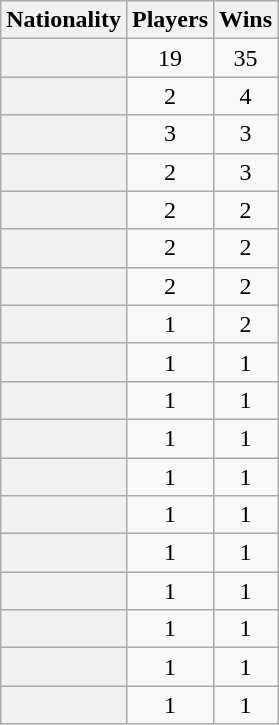<table class="wikitable sortable plainrowheaders" style="text-align:center">
<tr>
<th scope="col">Nationality</th>
<th scope="col">Players</th>
<th scope="col">Wins</th>
</tr>
<tr>
<th scope="row"></th>
<td>19</td>
<td>35</td>
</tr>
<tr>
<th scope="row"></th>
<td>2</td>
<td>4</td>
</tr>
<tr>
<th scope="row"></th>
<td>3</td>
<td>3</td>
</tr>
<tr>
<th scope="row"></th>
<td>2</td>
<td>3</td>
</tr>
<tr>
<th scope="row"></th>
<td>2</td>
<td>2</td>
</tr>
<tr>
<th scope="row"></th>
<td>2</td>
<td>2</td>
</tr>
<tr>
<th scope="row"></th>
<td>2</td>
<td>2</td>
</tr>
<tr>
<th scope="row"></th>
<td>1</td>
<td>2</td>
</tr>
<tr>
<th scope="row"></th>
<td>1</td>
<td>1</td>
</tr>
<tr>
<th scope="row"></th>
<td>1</td>
<td>1</td>
</tr>
<tr>
<th scope="row"></th>
<td>1</td>
<td>1</td>
</tr>
<tr>
<th scope="row"></th>
<td>1</td>
<td>1</td>
</tr>
<tr>
<th scope="row"></th>
<td>1</td>
<td>1</td>
</tr>
<tr>
<th scope="row"></th>
<td>1</td>
<td>1</td>
</tr>
<tr>
<th scope="row"></th>
<td>1</td>
<td>1</td>
</tr>
<tr>
<th scope="row"></th>
<td>1</td>
<td>1</td>
</tr>
<tr>
<th scope="row"></th>
<td>1</td>
<td>1</td>
</tr>
<tr>
<th scope="row"></th>
<td>1</td>
<td>1</td>
</tr>
</table>
